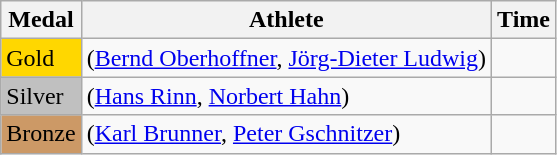<table class="wikitable">
<tr>
<th>Medal</th>
<th>Athlete</th>
<th>Time</th>
</tr>
<tr>
<td bgcolor="gold">Gold</td>
<td> (<a href='#'>Bernd Oberhoffner</a>, <a href='#'>Jörg-Dieter Ludwig</a>)</td>
<td></td>
</tr>
<tr>
<td bgcolor="silver">Silver</td>
<td> (<a href='#'>Hans Rinn</a>, <a href='#'>Norbert Hahn</a>)</td>
<td></td>
</tr>
<tr>
<td bgcolor="CC9966">Bronze</td>
<td> (<a href='#'>Karl Brunner</a>, <a href='#'>Peter Gschnitzer</a>)</td>
<td></td>
</tr>
</table>
